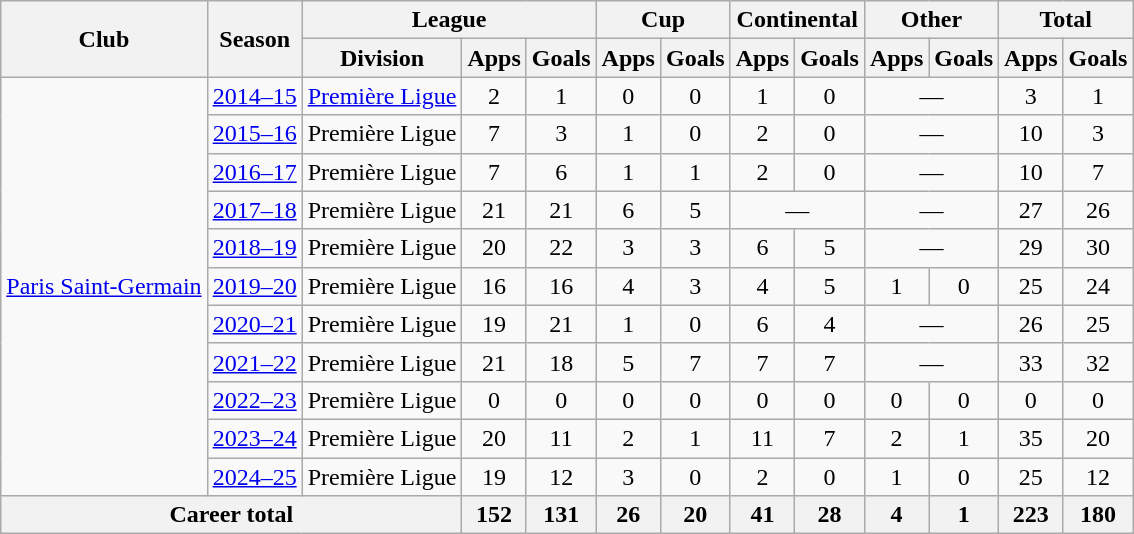<table class="wikitable" style="text-align: center;">
<tr>
<th rowspan="2">Club</th>
<th rowspan="2">Season</th>
<th colspan="3">League</th>
<th colspan="2">Cup</th>
<th colspan="2">Continental</th>
<th colspan="2">Other</th>
<th colspan="2">Total</th>
</tr>
<tr>
<th>Division</th>
<th>Apps</th>
<th>Goals</th>
<th>Apps</th>
<th>Goals</th>
<th>Apps</th>
<th>Goals</th>
<th>Apps</th>
<th>Goals</th>
<th>Apps</th>
<th>Goals</th>
</tr>
<tr>
<td rowspan="11"><a href='#'>Paris Saint-Germain</a></td>
<td><a href='#'>2014–15</a></td>
<td><a href='#'>Première Ligue</a></td>
<td>2</td>
<td>1</td>
<td>0</td>
<td>0</td>
<td>1</td>
<td>0</td>
<td colspan="2">—</td>
<td>3</td>
<td>1</td>
</tr>
<tr>
<td><a href='#'>2015–16</a></td>
<td>Première Ligue</td>
<td>7</td>
<td>3</td>
<td>1</td>
<td>0</td>
<td>2</td>
<td>0</td>
<td colspan="2">—</td>
<td>10</td>
<td>3</td>
</tr>
<tr>
<td><a href='#'>2016–17</a></td>
<td>Première Ligue</td>
<td>7</td>
<td>6</td>
<td>1</td>
<td>1</td>
<td>2</td>
<td>0</td>
<td colspan="2">—</td>
<td>10</td>
<td>7</td>
</tr>
<tr>
<td><a href='#'>2017–18</a></td>
<td>Première Ligue</td>
<td>21</td>
<td>21</td>
<td>6</td>
<td>5</td>
<td colspan="2">—</td>
<td colspan="2">—</td>
<td>27</td>
<td>26</td>
</tr>
<tr>
<td><a href='#'>2018–19</a></td>
<td>Première Ligue</td>
<td>20</td>
<td>22</td>
<td>3</td>
<td>3</td>
<td>6</td>
<td>5</td>
<td colspan="2">—</td>
<td>29</td>
<td>30</td>
</tr>
<tr>
<td><a href='#'>2019–20</a></td>
<td>Première Ligue</td>
<td>16</td>
<td>16</td>
<td>4</td>
<td>3</td>
<td>4</td>
<td>5</td>
<td>1</td>
<td>0</td>
<td>25</td>
<td>24</td>
</tr>
<tr>
<td><a href='#'>2020–21</a></td>
<td>Première Ligue</td>
<td>19</td>
<td>21</td>
<td>1</td>
<td>0</td>
<td>6</td>
<td>4</td>
<td colspan="2">—</td>
<td>26</td>
<td>25</td>
</tr>
<tr>
<td><a href='#'>2021–22</a></td>
<td>Première Ligue</td>
<td>21</td>
<td>18</td>
<td>5</td>
<td>7</td>
<td>7</td>
<td>7</td>
<td colspan="2">—</td>
<td>33</td>
<td>32</td>
</tr>
<tr>
<td><a href='#'>2022–23</a></td>
<td>Première Ligue</td>
<td>0</td>
<td>0</td>
<td>0</td>
<td>0</td>
<td>0</td>
<td>0</td>
<td>0</td>
<td>0</td>
<td>0</td>
<td>0</td>
</tr>
<tr>
<td><a href='#'>2023–24</a></td>
<td>Première Ligue</td>
<td>20</td>
<td>11</td>
<td>2</td>
<td>1</td>
<td>11</td>
<td>7</td>
<td>2</td>
<td>1</td>
<td>35</td>
<td>20</td>
</tr>
<tr>
<td><a href='#'>2024–25</a></td>
<td>Première Ligue</td>
<td>19</td>
<td>12</td>
<td>3</td>
<td>0</td>
<td>2</td>
<td>0</td>
<td>1</td>
<td>0</td>
<td>25</td>
<td>12</td>
</tr>
<tr>
<th colspan=3>Career total</th>
<th>152</th>
<th>131</th>
<th>26</th>
<th>20</th>
<th>41</th>
<th>28</th>
<th>4</th>
<th>1</th>
<th>223</th>
<th>180</th>
</tr>
</table>
